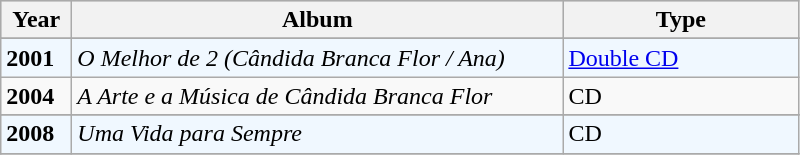<table class="wikitable"|width=100%>
<tr bgcolor="#CCCCCC">
<th align="left" valign="top" width="40">Year</th>
<th align="left" valign="top" width="320">Album</th>
<th align="left" valign="top" width="150">Type</th>
</tr>
<tr>
</tr>
<tr ---- bgcolor="#F0F8FF">
<td><strong>2001</strong></td>
<td><em>O Melhor de 2 (Cândida Branca Flor / Ana)</em></td>
<td><a href='#'>Double CD</a></td>
</tr>
<tr>
<td><strong>2004</strong></td>
<td><em>A Arte e a Música de Cândida Branca Flor</em></td>
<td>CD</td>
</tr>
<tr>
</tr>
<tr ---- bgcolor="#F0F8FF">
<td><strong>2008</strong></td>
<td><em>Uma Vida para Sempre</em></td>
<td>CD</td>
</tr>
<tr>
</tr>
</table>
